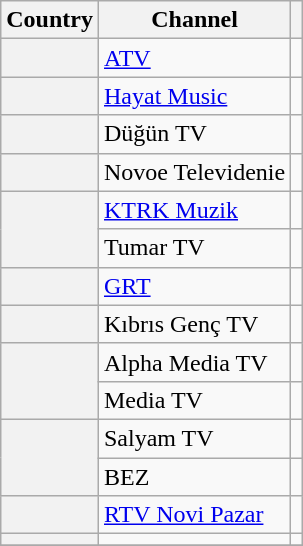<table class="wikitable plainrowheaders">
<tr>
<th scope="col">Country</th>
<th scope="col">Channel</th>
<th scope="col"></th>
</tr>
<tr>
<th scope="row"></th>
<td><a href='#'>ATV</a></td>
<td></td>
</tr>
<tr>
<th scope="row"></th>
<td><a href='#'>Hayat Music</a></td>
<td></td>
</tr>
<tr>
<th scope="row"></th>
<td>Düğün TV</td>
<td></td>
</tr>
<tr>
<th scope="row"></th>
<td>Novoe Televidenie</td>
<td></td>
</tr>
<tr>
<th scope="row" rowspan="2"></th>
<td><a href='#'>KTRK Muzik</a></td>
<td></td>
</tr>
<tr>
<td>Tumar TV</td>
<td></td>
</tr>
<tr>
<th scope="row"></th>
<td><a href='#'>GRT</a></td>
<td></td>
</tr>
<tr>
<th scope="row"></th>
<td>Kıbrıs Genç TV</td>
<td></td>
</tr>
<tr>
<th scope="row" rowspan="2"></th>
<td>Alpha Media TV</td>
<td></td>
</tr>
<tr>
<td>Media TV</td>
<td></td>
</tr>
<tr>
<th scope="row" rowspan="2"></th>
<td>Salyam TV</td>
<td></td>
</tr>
<tr>
<td>BEZ</td>
<td></td>
</tr>
<tr>
<th scope="row"></th>
<td><a href='#'>RTV Novi Pazar</a></td>
<td></td>
</tr>
<tr>
<th scope="row"></th>
<td></td>
<td></td>
</tr>
<tr>
</tr>
</table>
